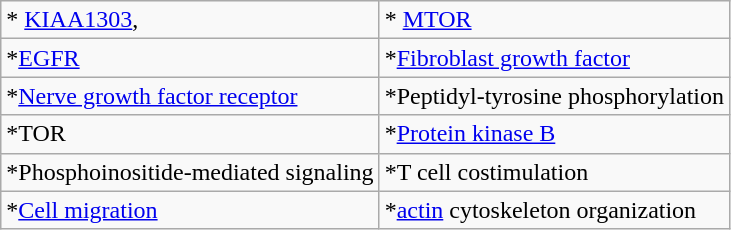<table class="wikitable">
<tr>
<td>* <a href='#'>KIAA1303</a>,</td>
<td>* <a href='#'>MTOR</a></td>
</tr>
<tr>
<td>*<a href='#'>EGFR</a></td>
<td>*<a href='#'>Fibroblast growth factor</a></td>
</tr>
<tr>
<td>*<a href='#'>Nerve growth factor receptor</a></td>
<td>*Peptidyl-tyrosine phosphorylation<br></td>
</tr>
<tr>
<td>*TOR</td>
<td>*<a href='#'>Protein kinase B</a></td>
</tr>
<tr>
<td>*Phosphoinositide-mediated signaling </td>
<td>*T cell costimulation </td>
</tr>
<tr>
<td>*<a href='#'>Cell migration</a></td>
<td>*<a href='#'>actin</a> cytoskeleton organization </td>
</tr>
</table>
